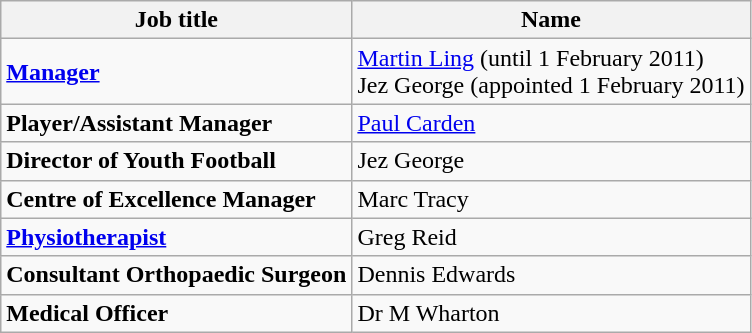<table class="wikitable">
<tr>
<th>Job title</th>
<th>Name</th>
</tr>
<tr>
<td><strong><a href='#'>Manager</a></strong></td>
<td> <a href='#'>Martin Ling</a> (until 1 February 2011)<br> Jez George (appointed 1 February 2011)</td>
</tr>
<tr>
<td><strong>Player/Assistant Manager</strong></td>
<td> <a href='#'>Paul Carden</a></td>
</tr>
<tr>
<td><strong>Director of Youth Football</strong></td>
<td> Jez George</td>
</tr>
<tr>
<td><strong>Centre of Excellence Manager</strong></td>
<td> Marc Tracy</td>
</tr>
<tr>
<td><strong><a href='#'>Physiotherapist</a></strong></td>
<td> Greg Reid</td>
</tr>
<tr>
<td><strong>Consultant Orthopaedic Surgeon</strong></td>
<td> Dennis Edwards</td>
</tr>
<tr>
<td><strong>Medical Officer</strong></td>
<td> Dr M Wharton</td>
</tr>
</table>
